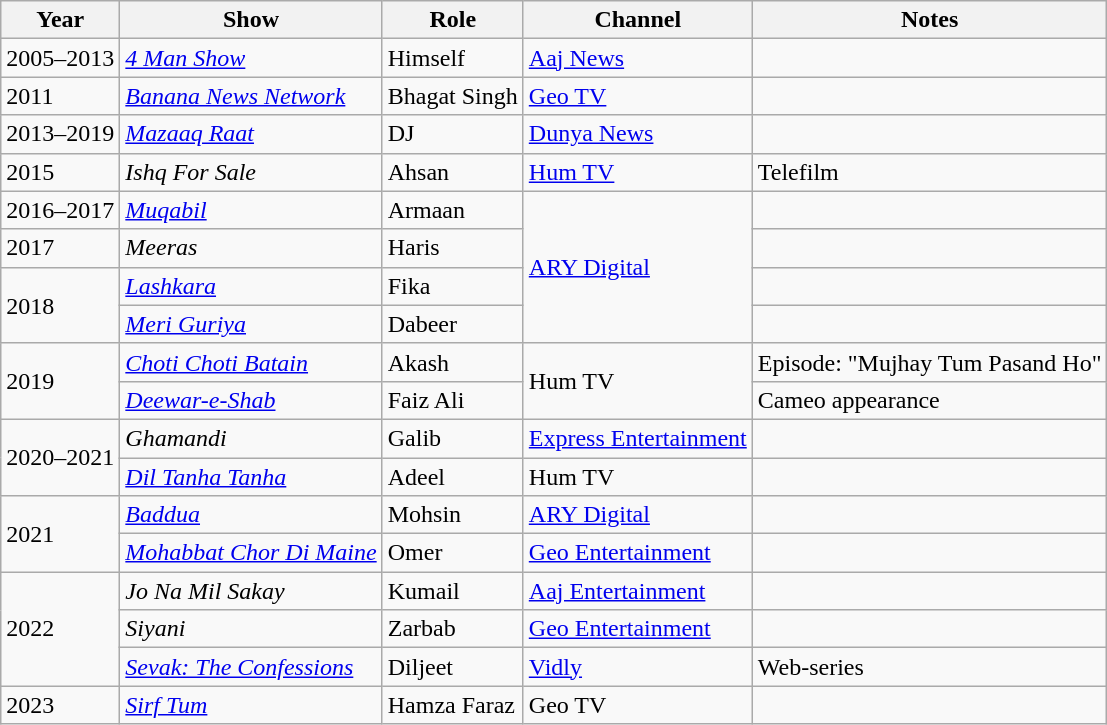<table class="wikitable sortable">
<tr>
<th>Year</th>
<th>Show</th>
<th>Role</th>
<th>Channel</th>
<th>Notes</th>
</tr>
<tr>
<td>2005–2013</td>
<td><em><a href='#'>4 Man Show</a></em></td>
<td>Himself</td>
<td><a href='#'>Aaj News</a></td>
<td></td>
</tr>
<tr>
<td>2011</td>
<td><em><a href='#'>Banana News Network</a></em></td>
<td>Bhagat Singh</td>
<td><a href='#'>Geo TV</a></td>
<td></td>
</tr>
<tr>
<td>2013–2019</td>
<td><em><a href='#'>Mazaaq Raat</a></em></td>
<td>DJ</td>
<td><a href='#'>Dunya News</a></td>
<td></td>
</tr>
<tr>
<td>2015</td>
<td><em>Ishq For Sale</em></td>
<td>Ahsan</td>
<td><a href='#'>Hum TV</a></td>
<td>Telefilm</td>
</tr>
<tr>
<td>2016–2017</td>
<td><em><a href='#'>Muqabil</a></em></td>
<td>Armaan</td>
<td rowspan=4><a href='#'>ARY Digital</a></td>
<td></td>
</tr>
<tr>
<td>2017</td>
<td><em>Meeras</em></td>
<td>Haris</td>
<td></td>
</tr>
<tr>
<td rowspan="2">2018</td>
<td><em><a href='#'>Lashkara</a></em></td>
<td>Fika</td>
<td></td>
</tr>
<tr>
<td><em><a href='#'>Meri Guriya</a></em></td>
<td>Dabeer</td>
<td></td>
</tr>
<tr>
<td rowspan="2">2019</td>
<td><em><a href='#'>Choti Choti Batain</a></em></td>
<td>Akash</td>
<td rowspan="2">Hum TV</td>
<td>Episode: "Mujhay Tum Pasand Ho"</td>
</tr>
<tr>
<td><em><a href='#'>Deewar-e-Shab</a></em></td>
<td>Faiz Ali</td>
<td>Cameo appearance</td>
</tr>
<tr>
<td rowspan="2">2020–2021</td>
<td><em>Ghamandi</em></td>
<td>Galib</td>
<td><a href='#'>Express Entertainment</a></td>
<td></td>
</tr>
<tr>
<td><em><a href='#'>Dil Tanha Tanha</a></em></td>
<td>Adeel</td>
<td>Hum TV</td>
<td></td>
</tr>
<tr>
<td rowspan="2">2021</td>
<td><em><a href='#'>Baddua</a></em></td>
<td>Mohsin</td>
<td><a href='#'>ARY Digital</a></td>
<td></td>
</tr>
<tr>
<td><em><a href='#'>Mohabbat Chor Di Maine</a></em></td>
<td>Omer</td>
<td><a href='#'>Geo Entertainment</a></td>
<td></td>
</tr>
<tr>
<td rowspan="3">2022</td>
<td><em>Jo Na Mil Sakay</em></td>
<td>Kumail</td>
<td><a href='#'>Aaj Entertainment</a></td>
<td></td>
</tr>
<tr>
<td><em>Siyani</em></td>
<td>Zarbab</td>
<td><a href='#'>Geo Entertainment</a></td>
<td></td>
</tr>
<tr>
<td><em><a href='#'>Sevak: The Confessions</a></em></td>
<td>Diljeet</td>
<td><a href='#'>Vidly</a></td>
<td>Web-series</td>
</tr>
<tr>
<td>2023</td>
<td><em><a href='#'>Sirf Tum</a></em></td>
<td>Hamza Faraz</td>
<td>Geo TV</td>
<td></td>
</tr>
</table>
